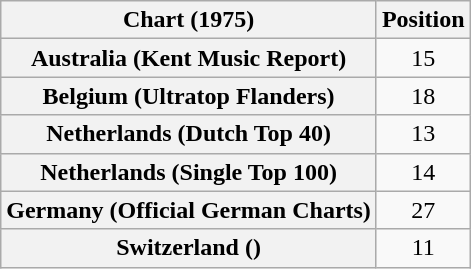<table class="wikitable sortable plainrowheaders" style="text-align:center">
<tr>
<th>Chart (1975)</th>
<th>Position</th>
</tr>
<tr>
<th scope="row">Australia (Kent Music Report)</th>
<td>15</td>
</tr>
<tr>
<th scope="row">Belgium (Ultratop Flanders)</th>
<td>18</td>
</tr>
<tr>
<th scope="row">Netherlands (Dutch Top 40)</th>
<td>13</td>
</tr>
<tr>
<th scope="row">Netherlands (Single Top 100)</th>
<td>14</td>
</tr>
<tr>
<th scope="row">Germany (Official German Charts)</th>
<td>27</td>
</tr>
<tr>
<th scope="row">Switzerland ()</th>
<td>11</td>
</tr>
</table>
